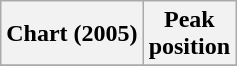<table class="wikitable plainrowheaders" style="text-align:center;">
<tr>
<th>Chart (2005)</th>
<th>Peak<br>position</th>
</tr>
<tr>
</tr>
</table>
